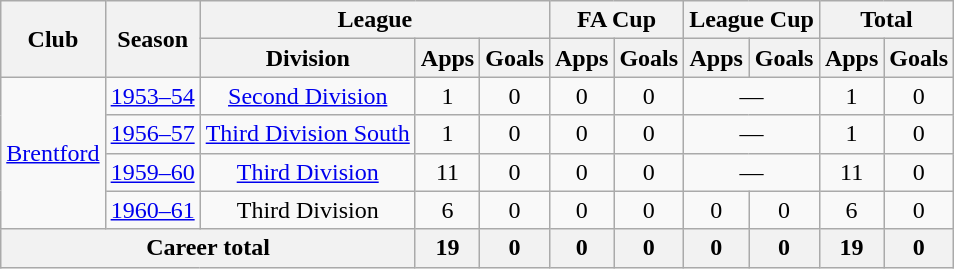<table class="wikitable" style="text-align: center;">
<tr>
<th rowspan="2">Club</th>
<th rowspan="2">Season</th>
<th colspan="3">League</th>
<th colspan="2">FA Cup</th>
<th colspan="2">League Cup</th>
<th colspan="2">Total</th>
</tr>
<tr>
<th>Division</th>
<th>Apps</th>
<th>Goals</th>
<th>Apps</th>
<th>Goals</th>
<th>Apps</th>
<th>Goals</th>
<th>Apps</th>
<th>Goals</th>
</tr>
<tr>
<td rowspan="4"><a href='#'>Brentford</a></td>
<td><a href='#'>1953–54</a></td>
<td><a href='#'>Second Division</a></td>
<td>1</td>
<td>0</td>
<td>0</td>
<td>0</td>
<td colspan="2">—</td>
<td>1</td>
<td>0</td>
</tr>
<tr>
<td><a href='#'>1956–57</a></td>
<td><a href='#'>Third Division South</a></td>
<td>1</td>
<td>0</td>
<td>0</td>
<td>0</td>
<td colspan="2">—</td>
<td>1</td>
<td>0</td>
</tr>
<tr>
<td><a href='#'>1959–60</a></td>
<td><a href='#'>Third Division</a></td>
<td>11</td>
<td>0</td>
<td>0</td>
<td>0</td>
<td colspan="2">—</td>
<td>11</td>
<td>0</td>
</tr>
<tr>
<td><a href='#'>1960–61</a></td>
<td>Third Division</td>
<td>6</td>
<td>0</td>
<td>0</td>
<td>0</td>
<td>0</td>
<td>0</td>
<td>6</td>
<td>0</td>
</tr>
<tr>
<th colspan="3">Career total</th>
<th>19</th>
<th>0</th>
<th>0</th>
<th>0</th>
<th>0</th>
<th>0</th>
<th>19</th>
<th>0</th>
</tr>
</table>
